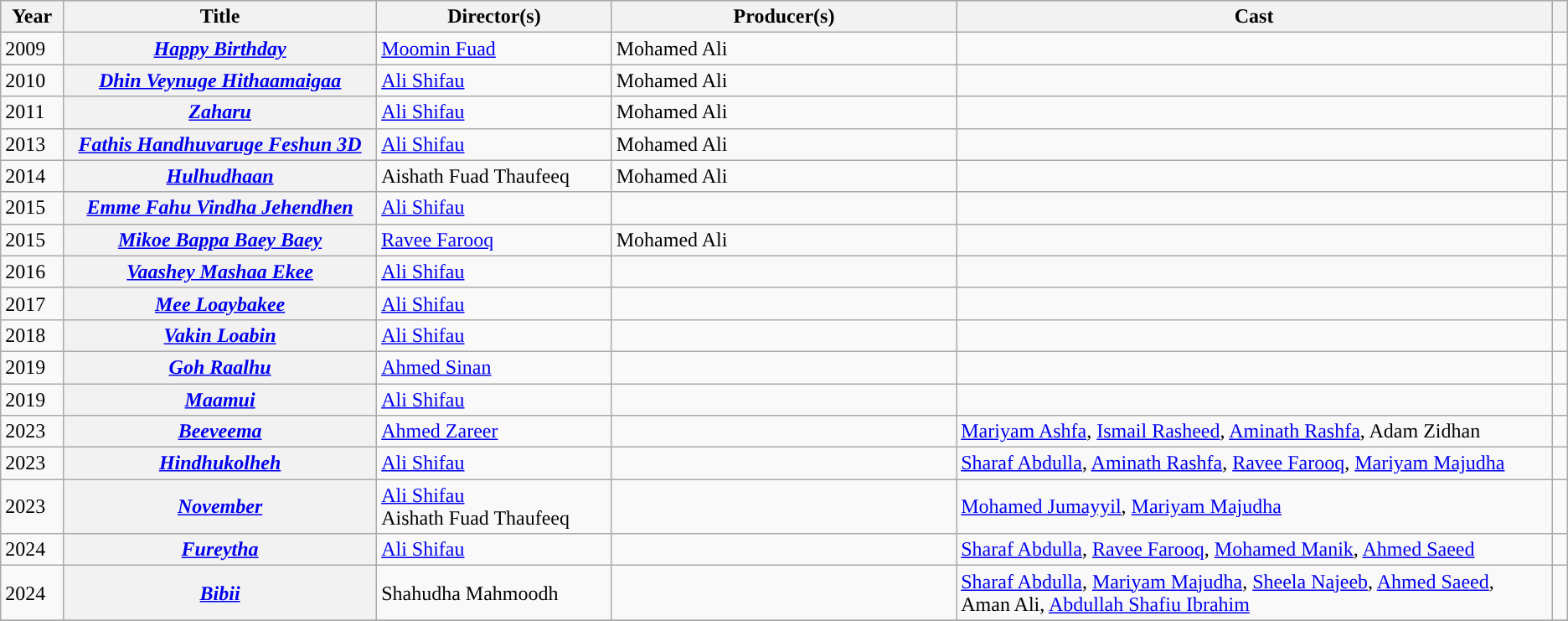<table class="wikitable sortable plainrowheaders">
<tr style="background:#ccc; text-align:center;">
<th scope="col" width="4%">Year</th>
<th scope="col" width="20%">Title</th>
<th scope="col" width="15%">Director(s)</th>
<th scope="col" width="22%">Producer(s)</th>
<th scope="col" width="38%">Cast</th>
<th scope="col" class="unsortable"></th>
</tr>
<tr>
<td>2009</td>
<th scope="row"><em><a href='#'>Happy Birthday</a></em></th>
<td><a href='#'>Moomin Fuad</a></td>
<td>Mohamed Ali</td>
<td></td>
<td style="text-align: center;"></td>
</tr>
<tr>
<td>2010</td>
<th scope="row"><em><a href='#'>Dhin Veynuge Hithaamaigaa</a></em></th>
<td><a href='#'>Ali Shifau</a></td>
<td>Mohamed Ali</td>
<td></td>
<td style="text-align: center;"></td>
</tr>
<tr>
<td>2011</td>
<th scope="row"><em><a href='#'>Zaharu</a></em></th>
<td><a href='#'>Ali Shifau</a></td>
<td>Mohamed Ali</td>
<td></td>
<td style="text-align: center;"></td>
</tr>
<tr>
<td>2013</td>
<th scope="row"><em><a href='#'>Fathis Handhuvaruge Feshun 3D</a></em></th>
<td><a href='#'>Ali Shifau</a></td>
<td>Mohamed Ali</td>
<td></td>
<td style="text-align: center;"></td>
</tr>
<tr>
<td>2014</td>
<th scope="row"><em><a href='#'>Hulhudhaan</a></em></th>
<td>Aishath Fuad Thaufeeq</td>
<td>Mohamed Ali</td>
<td></td>
<td style="text-align: center;"></td>
</tr>
<tr>
<td>2015</td>
<th scope="row"><em><a href='#'>Emme Fahu Vindha Jehendhen</a></em></th>
<td><a href='#'>Ali Shifau</a></td>
<td></td>
<td></td>
<td style="text-align: center;"></td>
</tr>
<tr>
<td>2015</td>
<th scope="row"><em><a href='#'>Mikoe Bappa Baey Baey</a></em></th>
<td><a href='#'>Ravee Farooq</a></td>
<td>Mohamed Ali</td>
<td></td>
<td style="text-align: center;"></td>
</tr>
<tr>
<td>2016</td>
<th scope="row"><em><a href='#'>Vaashey Mashaa Ekee</a></em></th>
<td><a href='#'>Ali Shifau</a></td>
<td></td>
<td></td>
<td style="text-align: center;"></td>
</tr>
<tr>
<td>2017</td>
<th scope="row"><em><a href='#'>Mee Loaybakee</a></em></th>
<td><a href='#'>Ali Shifau</a></td>
<td></td>
<td></td>
<td style="text-align: center;"></td>
</tr>
<tr>
<td>2018</td>
<th scope="row"><em><a href='#'>Vakin Loabin</a></em></th>
<td><a href='#'>Ali Shifau</a></td>
<td></td>
<td></td>
<td style="text-align: center;"></td>
</tr>
<tr>
<td>2019</td>
<th scope="row"><em><a href='#'>Goh Raalhu</a></em></th>
<td><a href='#'>Ahmed Sinan</a></td>
<td></td>
<td></td>
<td style="text-align: center;"></td>
</tr>
<tr>
<td>2019</td>
<th scope="row"><em><a href='#'>Maamui</a></em></th>
<td><a href='#'>Ali Shifau</a></td>
<td></td>
<td></td>
<td style="text-align: center;"></td>
</tr>
<tr>
<td>2023</td>
<th scope="row"><em><a href='#'>Beeveema</a></em></th>
<td><a href='#'>Ahmed Zareer</a></td>
<td></td>
<td><a href='#'>Mariyam Ashfa</a>, <a href='#'>Ismail Rasheed</a>, <a href='#'>Aminath Rashfa</a>, Adam Zidhan</td>
<td style="text-align:center;"></td>
</tr>
<tr>
<td>2023</td>
<th scope="row"><em><a href='#'>Hindhukolheh</a></em></th>
<td><a href='#'>Ali Shifau</a></td>
<td></td>
<td><a href='#'>Sharaf Abdulla</a>, <a href='#'>Aminath Rashfa</a>, <a href='#'>Ravee Farooq</a>, <a href='#'>Mariyam Majudha</a></td>
<td style="text-align: center;"></td>
</tr>
<tr>
<td>2023</td>
<th scope="row"><em><a href='#'>November</a></em></th>
<td><a href='#'>Ali Shifau</a><br>Aishath Fuad Thaufeeq</td>
<td></td>
<td><a href='#'>Mohamed Jumayyil</a>, <a href='#'>Mariyam Majudha</a></td>
<td style="text-align:center;"></td>
</tr>
<tr>
<td>2024</td>
<th scope="row"><em><a href='#'>Fureytha</a></em></th>
<td><a href='#'>Ali Shifau</a></td>
<td></td>
<td><a href='#'>Sharaf Abdulla</a>, <a href='#'>Ravee Farooq</a>, <a href='#'>Mohamed Manik</a>, <a href='#'>Ahmed Saeed</a></td>
<td style="text-align:center;"></td>
</tr>
<tr>
<td>2024</td>
<th scope="row"><em><a href='#'>Bibii</a></em></th>
<td>Shahudha Mahmoodh</td>
<td></td>
<td><a href='#'>Sharaf Abdulla</a>, <a href='#'>Mariyam Majudha</a>, <a href='#'>Sheela Najeeb</a>, <a href='#'>Ahmed Saeed</a>, Aman Ali, <a href='#'>Abdullah Shafiu Ibrahim</a></td>
<td style="text-align:center;"></td>
</tr>
<tr>
</tr>
</table>
